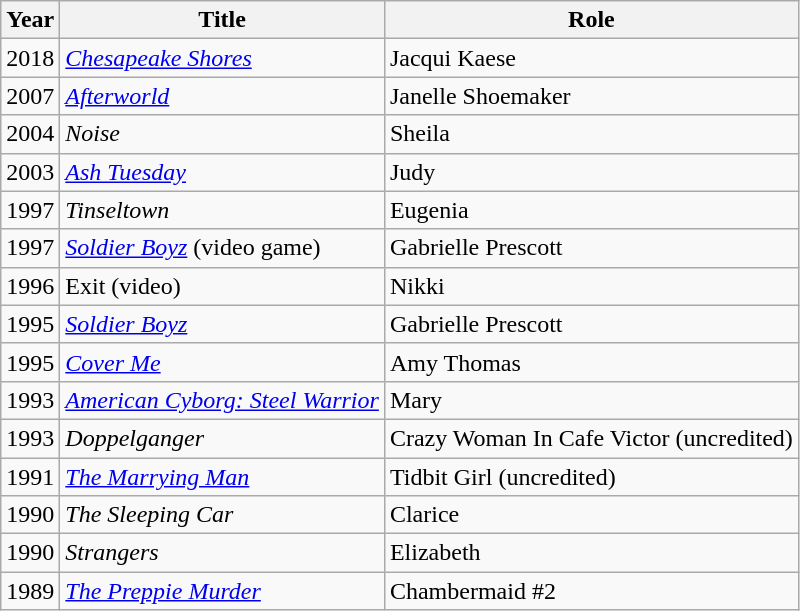<table class="wikitable sortable">
<tr>
<th>Year</th>
<th>Title</th>
<th>Role</th>
</tr>
<tr>
<td>2018</td>
<td><em><a href='#'>Chesapeake Shores</a></em></td>
<td>Jacqui Kaese</td>
</tr>
<tr>
<td>2007</td>
<td><em><a href='#'>Afterworld</a></em></td>
<td>Janelle Shoemaker</td>
</tr>
<tr>
<td>2004</td>
<td><em>Noise</em></td>
<td>Sheila</td>
</tr>
<tr>
<td>2003</td>
<td><em><a href='#'>Ash Tuesday</a></em></td>
<td>Judy</td>
</tr>
<tr>
<td>1997</td>
<td><em>Tinseltown</em></td>
<td>Eugenia</td>
</tr>
<tr>
<td>1997</td>
<td><em><a href='#'>Soldier Boyz</a></em> (video game)</td>
<td>Gabrielle Prescott</td>
</tr>
<tr>
<td>1996</td>
<td>Exit (video)</td>
<td>Nikki</td>
</tr>
<tr>
<td>1995</td>
<td><em><a href='#'>Soldier Boyz</a></em></td>
<td>Gabrielle Prescott</td>
</tr>
<tr>
<td>1995</td>
<td><em><a href='#'>Cover Me</a></em></td>
<td>Amy Thomas</td>
</tr>
<tr>
<td>1993</td>
<td><em><a href='#'>American Cyborg: Steel Warrior</a></em></td>
<td>Mary</td>
</tr>
<tr>
<td>1993</td>
<td><em>Doppelganger</em></td>
<td>Crazy Woman In Cafe Victor (uncredited)</td>
</tr>
<tr>
<td>1991</td>
<td><em><a href='#'>The Marrying Man</a></em></td>
<td>Tidbit Girl (uncredited)</td>
</tr>
<tr>
<td>1990</td>
<td><em>The Sleeping Car</em></td>
<td>Clarice</td>
</tr>
<tr>
<td>1990</td>
<td><em>Strangers</em></td>
<td>Elizabeth</td>
</tr>
<tr>
<td>1989</td>
<td><em><a href='#'>The Preppie Murder</a></em></td>
<td>Chambermaid #2</td>
</tr>
</table>
